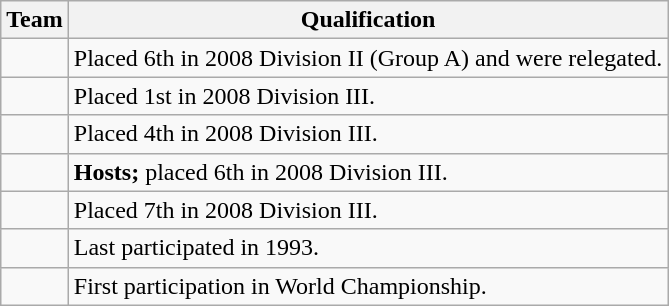<table class="wikitable">
<tr>
<th>Team</th>
<th>Qualification</th>
</tr>
<tr>
<td></td>
<td>Placed 6th in 2008 Division II (Group A) and were relegated.</td>
</tr>
<tr>
<td></td>
<td>Placed 1st in 2008 Division III.</td>
</tr>
<tr>
<td></td>
<td>Placed 4th in 2008 Division III.</td>
</tr>
<tr>
<td></td>
<td><strong>Hosts;</strong> placed 6th in 2008 Division III.</td>
</tr>
<tr>
<td></td>
<td>Placed 7th in 2008 Division III.</td>
</tr>
<tr>
<td></td>
<td>Last participated in 1993.</td>
</tr>
<tr>
<td></td>
<td>First participation in World Championship.</td>
</tr>
</table>
